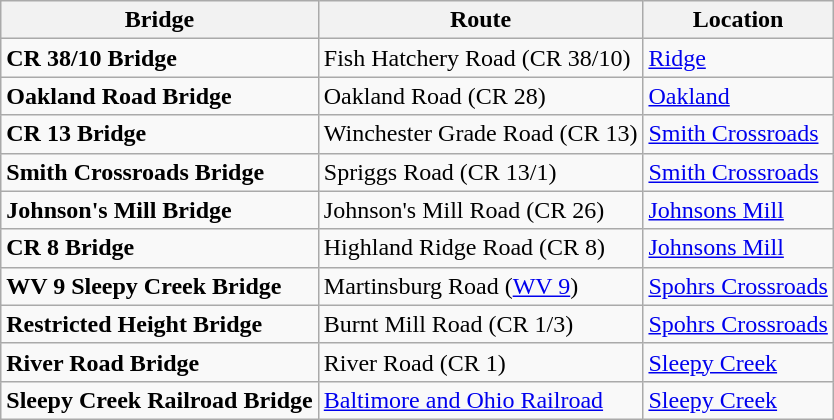<table class = "wikitable">
<tr>
<th>Bridge</th>
<th>Route</th>
<th>Location</th>
</tr>
<tr>
<td><strong>CR 38/10 Bridge</strong></td>
<td>Fish Hatchery Road (CR 38/10)</td>
<td><a href='#'>Ridge</a></td>
</tr>
<tr>
<td><strong>Oakland Road Bridge</strong></td>
<td>Oakland Road (CR 28)</td>
<td><a href='#'>Oakland</a></td>
</tr>
<tr>
<td><strong>CR 13 Bridge</strong></td>
<td>Winchester Grade Road (CR 13)</td>
<td><a href='#'>Smith Crossroads</a></td>
</tr>
<tr>
<td><strong>Smith Crossroads Bridge</strong></td>
<td>Spriggs Road (CR 13/1)</td>
<td><a href='#'>Smith Crossroads</a></td>
</tr>
<tr>
<td><strong>Johnson's Mill Bridge</strong></td>
<td>Johnson's Mill Road (CR 26)</td>
<td><a href='#'>Johnsons Mill</a></td>
</tr>
<tr>
<td><strong>CR 8 Bridge</strong></td>
<td>Highland Ridge Road (CR 8)</td>
<td><a href='#'>Johnsons Mill</a></td>
</tr>
<tr>
<td><strong>WV 9 Sleepy Creek Bridge</strong></td>
<td>Martinsburg Road (<a href='#'>WV 9</a>)</td>
<td><a href='#'>Spohrs Crossroads</a></td>
</tr>
<tr>
<td><strong>Restricted Height Bridge</strong></td>
<td>Burnt Mill Road (CR 1/3)</td>
<td><a href='#'>Spohrs Crossroads</a></td>
</tr>
<tr>
<td><strong>River Road Bridge</strong></td>
<td>River Road (CR 1)</td>
<td><a href='#'>Sleepy Creek</a></td>
</tr>
<tr>
<td><strong>Sleepy Creek Railroad Bridge</strong></td>
<td><a href='#'>Baltimore and Ohio Railroad</a></td>
<td><a href='#'>Sleepy Creek</a></td>
</tr>
</table>
